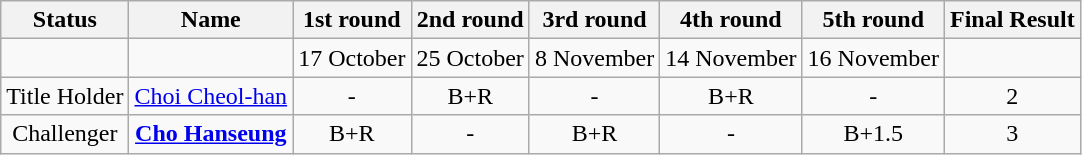<table class="wikitable" style="text-align: center;">
<tr>
<th>Status</th>
<th>Name</th>
<th>1st round</th>
<th>2nd round</th>
<th>3rd round</th>
<th>4th round</th>
<th>5th round</th>
<th>Final Result</th>
</tr>
<tr>
<td></td>
<td></td>
<td>17 October</td>
<td>25 October</td>
<td>8 November</td>
<td>14 November</td>
<td>16 November</td>
<td></td>
</tr>
<tr>
<td>Title Holder</td>
<td><a href='#'>Choi Cheol-han</a></td>
<td>-</td>
<td>B+R</td>
<td>-</td>
<td>B+R</td>
<td>-</td>
<td>2</td>
</tr>
<tr>
<td>Challenger</td>
<td><strong><a href='#'>Cho Hanseung</a></strong></td>
<td>B+R</td>
<td>-</td>
<td>B+R</td>
<td>-</td>
<td>B+1.5</td>
<td>3</td>
</tr>
</table>
